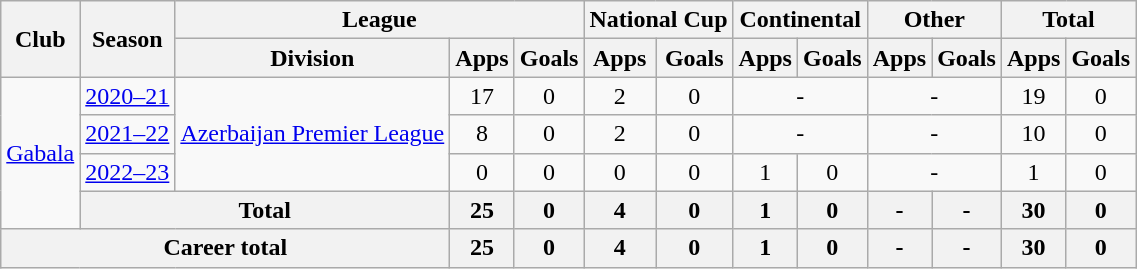<table class="wikitable" style="text-align: center;">
<tr>
<th rowspan="2">Club</th>
<th rowspan="2">Season</th>
<th colspan="3">League</th>
<th colspan="2">National Cup</th>
<th colspan="2">Continental</th>
<th colspan="2">Other</th>
<th colspan="2">Total</th>
</tr>
<tr>
<th>Division</th>
<th>Apps</th>
<th>Goals</th>
<th>Apps</th>
<th>Goals</th>
<th>Apps</th>
<th>Goals</th>
<th>Apps</th>
<th>Goals</th>
<th>Apps</th>
<th>Goals</th>
</tr>
<tr>
<td rowspan="4" valign="center"><a href='#'>Gabala</a></td>
<td><a href='#'>2020–21</a></td>
<td rowspan="3"><a href='#'>Azerbaijan Premier League</a></td>
<td>17</td>
<td>0</td>
<td>2</td>
<td>0</td>
<td colspan="2">-</td>
<td colspan="2">-</td>
<td>19</td>
<td>0</td>
</tr>
<tr>
<td><a href='#'>2021–22</a></td>
<td>8</td>
<td>0</td>
<td>2</td>
<td>0</td>
<td colspan="2">-</td>
<td colspan="2">-</td>
<td>10</td>
<td>0</td>
</tr>
<tr>
<td><a href='#'>2022–23</a></td>
<td>0</td>
<td>0</td>
<td>0</td>
<td>0</td>
<td>1</td>
<td>0</td>
<td colspan="2">-</td>
<td>1</td>
<td>0</td>
</tr>
<tr>
<th colspan="2">Total</th>
<th>25</th>
<th>0</th>
<th>4</th>
<th>0</th>
<th>1</th>
<th>0</th>
<th>-</th>
<th>-</th>
<th>30</th>
<th>0</th>
</tr>
<tr>
<th colspan="3">Career total</th>
<th>25</th>
<th>0</th>
<th>4</th>
<th>0</th>
<th>1</th>
<th>0</th>
<th>-</th>
<th>-</th>
<th>30</th>
<th>0</th>
</tr>
</table>
